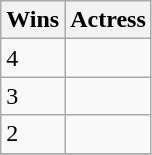<table class="wikitable">
<tr>
<th scope="col">Wins</th>
<th scope="col">Actress</th>
</tr>
<tr>
<td>4</td>
<td></td>
</tr>
<tr>
<td>3</td>
<td></td>
</tr>
<tr>
<td>2</td>
<td></td>
</tr>
<tr>
</tr>
</table>
